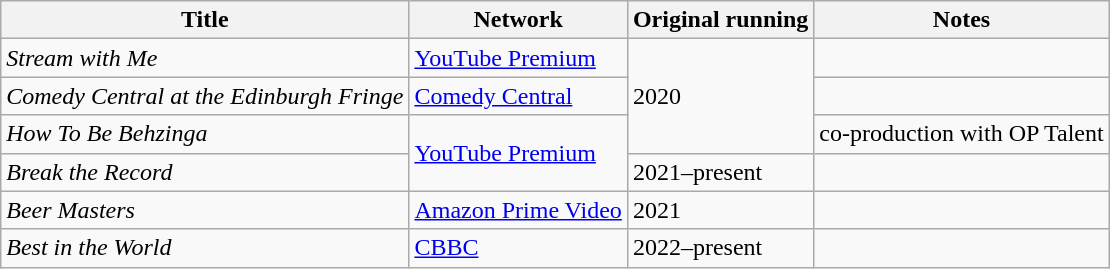<table class="wikitable sortable">
<tr>
<th>Title</th>
<th>Network</th>
<th>Original running</th>
<th>Notes</th>
</tr>
<tr>
<td><em>Stream with Me</em></td>
<td><a href='#'>YouTube Premium</a></td>
<td rowspan="3">2020</td>
<td></td>
</tr>
<tr>
<td><em>Comedy Central at the Edinburgh Fringe</em></td>
<td><a href='#'>Comedy Central</a></td>
<td></td>
</tr>
<tr>
<td><em>How To Be Behzinga</em></td>
<td rowspan="2"><a href='#'>YouTube Premium</a></td>
<td>co-production with OP Talent</td>
</tr>
<tr>
<td><em>Break the Record</em></td>
<td>2021–present</td>
<td></td>
</tr>
<tr>
<td><em>Beer Masters</em></td>
<td><a href='#'>Amazon Prime Video</a></td>
<td>2021</td>
<td></td>
</tr>
<tr>
<td><em>Best in the World</em></td>
<td><a href='#'>CBBC</a></td>
<td>2022–present</td>
<td></td>
</tr>
</table>
